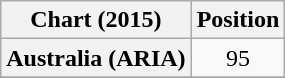<table class="wikitable sortable plainrowheaders" style="text-align:center">
<tr>
<th scope="col">Chart (2015)</th>
<th scope="col">Position</th>
</tr>
<tr>
<th scope="row">Australia (ARIA)</th>
<td>95</td>
</tr>
<tr>
</tr>
</table>
